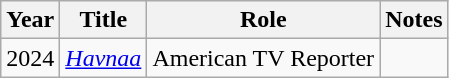<table class="wikitable sortable">
<tr>
<th>Year</th>
<th>Title</th>
<th>Role</th>
<th class="unsortable">Notes</th>
</tr>
<tr>
<td>2024</td>
<td><em><a href='#'>Havnaa</a></em></td>
<td>American TV Reporter</td>
<td></td>
</tr>
</table>
